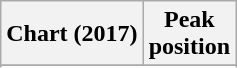<table class="wikitable sortable plainrowheaders" style="text-align:center">
<tr>
<th scope="col">Chart (2017)</th>
<th scope="col">Peak<br> position</th>
</tr>
<tr>
</tr>
<tr>
</tr>
<tr>
</tr>
<tr>
</tr>
<tr>
</tr>
<tr>
</tr>
<tr>
</tr>
<tr>
</tr>
</table>
